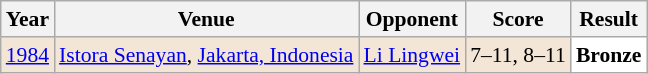<table class="sortable wikitable" style="font-size: 90%;">
<tr>
<th>Year</th>
<th>Venue</th>
<th>Opponent</th>
<th>Score</th>
<th>Result</th>
</tr>
<tr style="background:#F3E6D7">
<td align="center"><a href='#'>1984</a></td>
<td align="left"><a href='#'>Istora Senayan</a>, <a href='#'>Jakarta, Indonesia</a></td>
<td align="left"> <a href='#'>Li Lingwei</a></td>
<td align="left">7–11, 8–11</td>
<td style="text-align:left; background:white"> <strong>Bronze</strong></td>
</tr>
</table>
